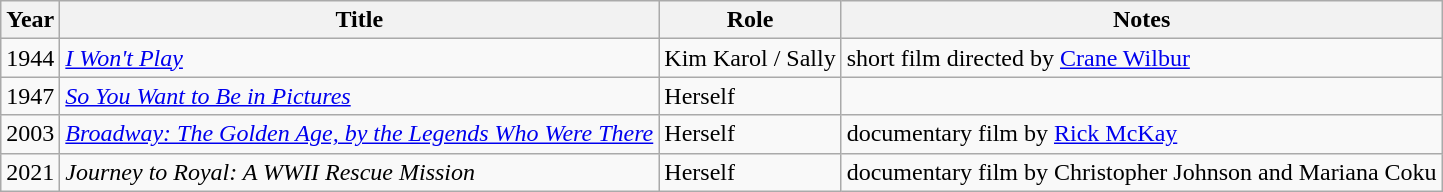<table class="wikitable sortable">
<tr>
<th>Year</th>
<th>Title</th>
<th>Role</th>
<th class="unsortable">Notes</th>
</tr>
<tr>
<td>1944</td>
<td><em><a href='#'>I Won't Play</a></em></td>
<td>Kim Karol / Sally</td>
<td>short film directed by <a href='#'>Crane Wilbur</a></td>
</tr>
<tr>
<td>1947</td>
<td><em><a href='#'>So You Want to Be in Pictures</a></em></td>
<td>Herself</td>
<td></td>
</tr>
<tr>
<td>2003</td>
<td><em><a href='#'>Broadway: The Golden Age, by the Legends Who Were There</a></em></td>
<td>Herself</td>
<td>documentary film by <a href='#'>Rick McKay</a></td>
</tr>
<tr>
<td>2021</td>
<td><em>Journey to Royal: A WWII Rescue Mission</em></td>
<td>Herself</td>
<td>documentary film by Christopher Johnson and Mariana Coku </td>
</tr>
</table>
